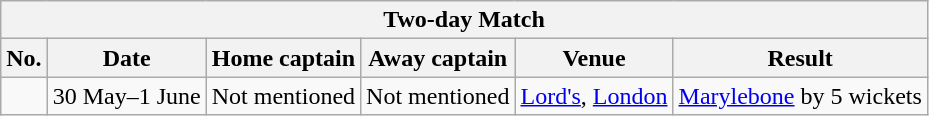<table class="wikitable">
<tr>
<th colspan="9">Two-day Match</th>
</tr>
<tr>
<th>No.</th>
<th>Date</th>
<th>Home captain</th>
<th>Away captain</th>
<th>Venue</th>
<th>Result</th>
</tr>
<tr>
<td></td>
<td>30 May–1 June</td>
<td>Not mentioned</td>
<td>Not mentioned</td>
<td><a href='#'>Lord's</a>, <a href='#'>London</a></td>
<td><a href='#'>Marylebone</a> by 5 wickets</td>
</tr>
</table>
